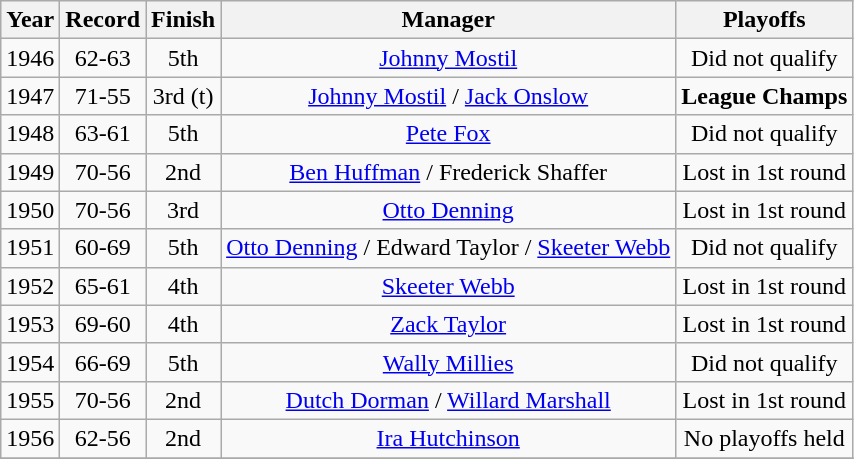<table class="wikitable">
<tr style="background: #F2F2F2;">
<th>Year</th>
<th>Record</th>
<th>Finish</th>
<th>Manager</th>
<th>Playoffs</th>
</tr>
<tr align=center>
<td>1946</td>
<td>62-63</td>
<td>5th</td>
<td><a href='#'>Johnny Mostil</a></td>
<td>Did not qualify</td>
</tr>
<tr align=center>
<td>1947</td>
<td>71-55</td>
<td>3rd (t)</td>
<td><a href='#'>Johnny Mostil</a> / <a href='#'>Jack Onslow</a></td>
<td><strong>League Champs</strong></td>
</tr>
<tr align=center>
<td>1948</td>
<td>63-61</td>
<td>5th</td>
<td><a href='#'>Pete Fox</a></td>
<td>Did not qualify</td>
</tr>
<tr align=center>
<td>1949</td>
<td>70-56</td>
<td>2nd</td>
<td><a href='#'>Ben Huffman</a> / Frederick Shaffer</td>
<td>Lost in 1st round</td>
</tr>
<tr align=center>
<td>1950</td>
<td>70-56</td>
<td>3rd</td>
<td><a href='#'>Otto Denning</a></td>
<td>Lost in 1st round</td>
</tr>
<tr align=center>
<td>1951</td>
<td>60-69</td>
<td>5th</td>
<td><a href='#'>Otto Denning</a> / Edward Taylor / <a href='#'>Skeeter Webb</a></td>
<td>Did not qualify</td>
</tr>
<tr align=center>
<td>1952</td>
<td>65-61</td>
<td>4th</td>
<td><a href='#'>Skeeter Webb</a></td>
<td>Lost in 1st round</td>
</tr>
<tr align=center>
<td>1953</td>
<td>69-60</td>
<td>4th</td>
<td><a href='#'>Zack Taylor</a></td>
<td>Lost in 1st round</td>
</tr>
<tr align=center>
<td>1954</td>
<td>66-69</td>
<td>5th</td>
<td><a href='#'>Wally Millies</a></td>
<td>Did not qualify</td>
</tr>
<tr align=center>
<td>1955</td>
<td>70-56</td>
<td>2nd</td>
<td><a href='#'>Dutch Dorman</a> / <a href='#'>Willard Marshall</a></td>
<td>Lost in 1st round</td>
</tr>
<tr align=center>
<td>1956</td>
<td>62-56</td>
<td>2nd</td>
<td><a href='#'>Ira Hutchinson</a></td>
<td>No playoffs held</td>
</tr>
<tr align=center>
</tr>
</table>
